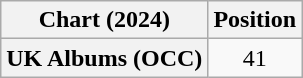<table class="wikitable plainrowheaders" style="text-align:center">
<tr>
<th scope="col">Chart (2024)</th>
<th scope="col">Position</th>
</tr>
<tr>
<th scope="row">UK Albums (OCC)</th>
<td>41</td>
</tr>
</table>
